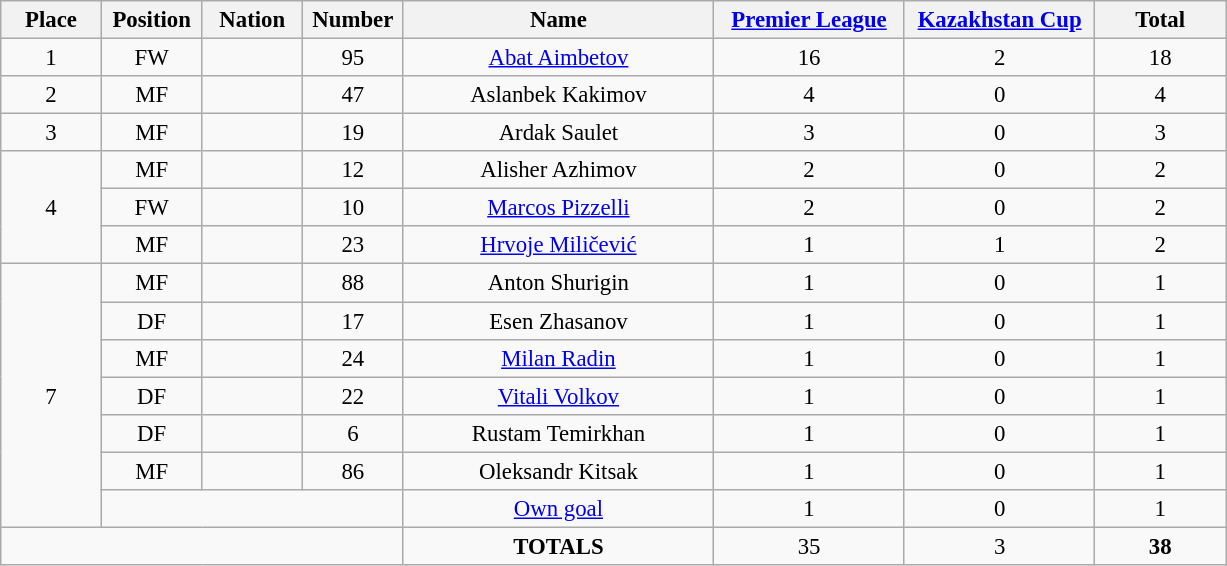<table class="wikitable" style="font-size: 95%; text-align: center;">
<tr>
<th width=60>Place</th>
<th width=60>Position</th>
<th width=60>Nation</th>
<th width=60>Number</th>
<th width=200>Name</th>
<th width=120><a href='#'>Premier League</a></th>
<th width=120><a href='#'>Kazakhstan Cup</a></th>
<th width=80><strong>Total</strong></th>
</tr>
<tr>
<td>1</td>
<td>FW</td>
<td></td>
<td>95</td>
<td><a href='#'>Abat Aimbetov</a></td>
<td>16</td>
<td>2</td>
<td>18</td>
</tr>
<tr>
<td>2</td>
<td>MF</td>
<td></td>
<td>47</td>
<td>Aslanbek Kakimov</td>
<td>4</td>
<td>0</td>
<td>4</td>
</tr>
<tr>
<td>3</td>
<td>MF</td>
<td></td>
<td>19</td>
<td>Ardak Saulet</td>
<td>3</td>
<td>0</td>
<td>3</td>
</tr>
<tr>
<td rowspan="3">4</td>
<td>MF</td>
<td></td>
<td>12</td>
<td>Alisher Azhimov</td>
<td>2</td>
<td>0</td>
<td>2</td>
</tr>
<tr>
<td>FW</td>
<td></td>
<td>10</td>
<td><a href='#'>Marcos Pizzelli</a></td>
<td>2</td>
<td>0</td>
<td>2</td>
</tr>
<tr>
<td>MF</td>
<td></td>
<td>23</td>
<td><a href='#'>Hrvoje Miličević</a></td>
<td>1</td>
<td>1</td>
<td>2</td>
</tr>
<tr>
<td rowspan="7">7</td>
<td>MF</td>
<td></td>
<td>88</td>
<td>Anton Shurigin</td>
<td>1</td>
<td>0</td>
<td>1</td>
</tr>
<tr>
<td>DF</td>
<td></td>
<td>17</td>
<td>Esen Zhasanov</td>
<td>1</td>
<td>0</td>
<td>1</td>
</tr>
<tr>
<td>MF</td>
<td></td>
<td>24</td>
<td><a href='#'>Milan Radin</a></td>
<td>1</td>
<td>0</td>
<td>1</td>
</tr>
<tr>
<td>DF</td>
<td></td>
<td>22</td>
<td><a href='#'>Vitali Volkov</a></td>
<td>1</td>
<td>0</td>
<td>1</td>
</tr>
<tr>
<td>DF</td>
<td></td>
<td>6</td>
<td>Rustam Temirkhan</td>
<td>1</td>
<td>0</td>
<td>1</td>
</tr>
<tr>
<td>MF</td>
<td></td>
<td>86</td>
<td>Oleksandr Kitsak</td>
<td>1</td>
<td>0</td>
<td>1</td>
</tr>
<tr>
<td colspan="3"></td>
<td><a href='#'>Own goal</a></td>
<td>1</td>
<td>0</td>
<td>1</td>
</tr>
<tr>
<td colspan="4"></td>
<td><strong>TOTALS</strong></td>
<td>35</td>
<td>3</td>
<td><strong>38</strong></td>
</tr>
</table>
